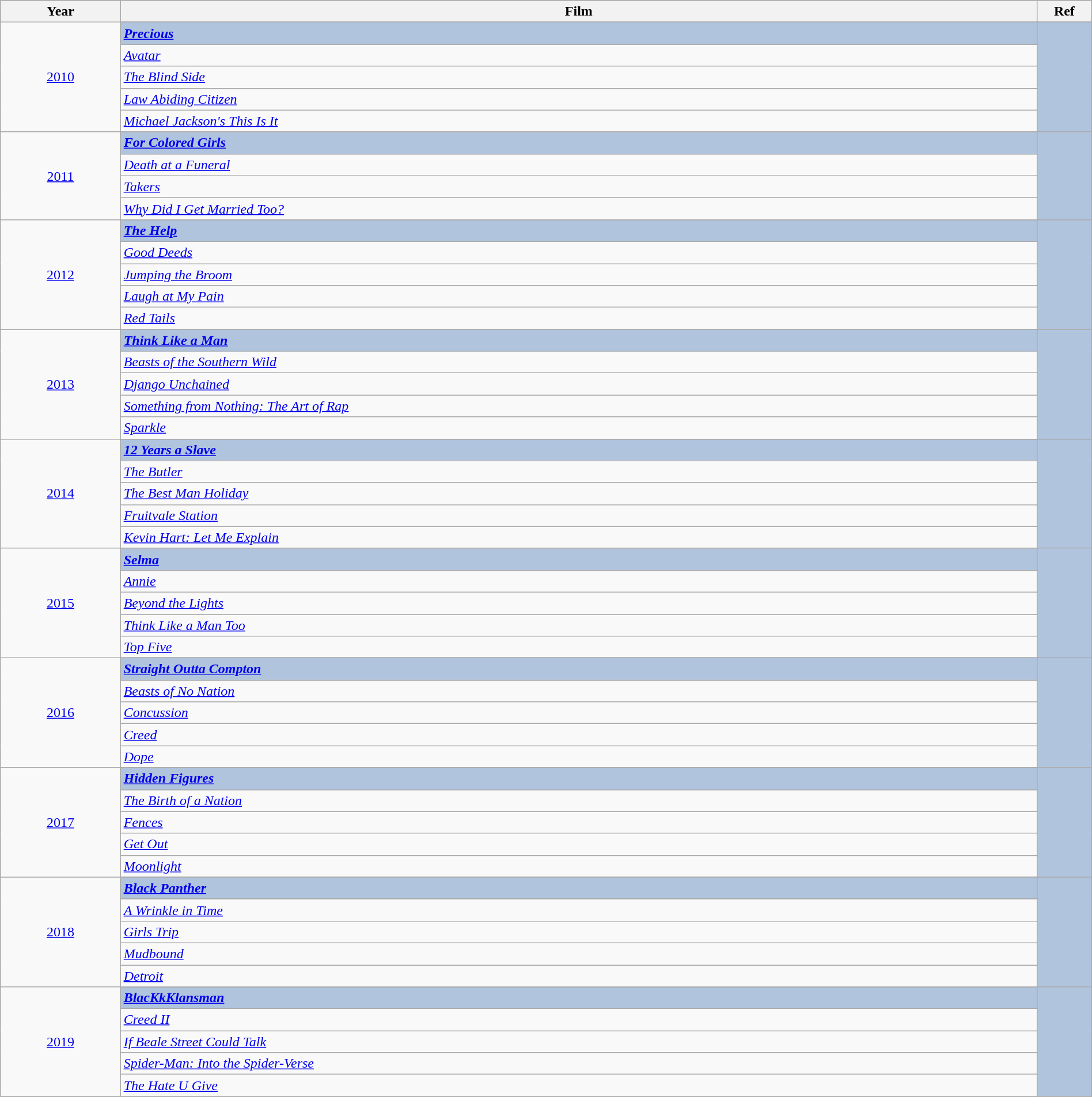<table class="wikitable" style="width:100%;">
<tr style="background:#bebebe;">
<th style="width:11%;">Year</th>
<th style="width:84%;">Film</th>
<th style="width:5%;">Ref</th>
</tr>
<tr>
<td rowspan="6" align="center"><a href='#'>2010</a></td>
</tr>
<tr style="background:#B0C4DE">
<td><strong><em><a href='#'>Precious</a></em></strong></td>
<td rowspan="6" align="center"></td>
</tr>
<tr>
<td><em><a href='#'>Avatar</a></em></td>
</tr>
<tr>
<td><em><a href='#'>The Blind Side</a></em></td>
</tr>
<tr>
<td><em><a href='#'>Law Abiding Citizen</a></em></td>
</tr>
<tr>
<td><em><a href='#'>Michael Jackson's This Is It</a></em></td>
</tr>
<tr>
<td rowspan="5" align="center"><a href='#'>2011</a></td>
</tr>
<tr style="background:#B0C4DE">
<td><strong><em><a href='#'>For Colored Girls</a></em></strong></td>
<td rowspan="5" align="center"></td>
</tr>
<tr>
<td><em><a href='#'>Death at a Funeral</a></em></td>
</tr>
<tr>
<td><em><a href='#'>Takers</a></em></td>
</tr>
<tr>
<td><em><a href='#'>Why Did I Get Married Too?</a></em></td>
</tr>
<tr>
<td rowspan="6" align="center"><a href='#'>2012</a></td>
</tr>
<tr style="background:#B0C4DE">
<td><strong><em><a href='#'>The Help</a></em></strong></td>
<td rowspan="6" align="center"></td>
</tr>
<tr>
<td><em><a href='#'>Good Deeds</a></em></td>
</tr>
<tr>
<td><em><a href='#'>Jumping the Broom</a></em></td>
</tr>
<tr>
<td><em><a href='#'>Laugh at My Pain</a></em></td>
</tr>
<tr>
<td><em><a href='#'>Red Tails</a></em></td>
</tr>
<tr>
<td rowspan="6" align="center"><a href='#'>2013</a></td>
</tr>
<tr style="background:#B0C4DE">
<td><strong><em><a href='#'>Think Like a Man</a></em></strong></td>
<td rowspan="6" align="center"></td>
</tr>
<tr>
<td><em><a href='#'>Beasts of the Southern Wild</a></em></td>
</tr>
<tr>
<td><em><a href='#'>Django Unchained</a></em></td>
</tr>
<tr>
<td><em><a href='#'>Something from Nothing: The Art of Rap</a></em></td>
</tr>
<tr>
<td><em><a href='#'>Sparkle</a></em></td>
</tr>
<tr>
<td rowspan="6" align="center"><a href='#'>2014</a></td>
</tr>
<tr style="background:#B0C4DE">
<td><strong><em><a href='#'>12 Years a Slave</a></em></strong></td>
<td rowspan="6" align="center"></td>
</tr>
<tr>
<td><em><a href='#'>The Butler</a></em></td>
</tr>
<tr>
<td><em><a href='#'>The Best Man Holiday</a></em></td>
</tr>
<tr>
<td><em><a href='#'>Fruitvale Station</a></em></td>
</tr>
<tr>
<td><em><a href='#'>Kevin Hart: Let Me Explain</a></em></td>
</tr>
<tr>
<td rowspan="6" align="center"><a href='#'>2015</a></td>
</tr>
<tr style="background:#B0C4DE">
<td><strong><em><a href='#'>Selma</a></em></strong></td>
<td rowspan="6" align="center"></td>
</tr>
<tr>
<td><em><a href='#'>Annie</a></em></td>
</tr>
<tr>
<td><em><a href='#'>Beyond the Lights</a></em></td>
</tr>
<tr>
<td><em><a href='#'>Think Like a Man Too</a></em></td>
</tr>
<tr>
<td><em><a href='#'>Top Five</a></em></td>
</tr>
<tr>
<td rowspan="6" align="center"><a href='#'>2016</a></td>
</tr>
<tr style="background:#B0C4DE">
<td><strong><em><a href='#'>Straight Outta Compton</a></em></strong></td>
<td rowspan="6" align="center"></td>
</tr>
<tr>
<td><em><a href='#'>Beasts of No Nation</a></em></td>
</tr>
<tr>
<td><em><a href='#'>Concussion</a></em></td>
</tr>
<tr>
<td><em><a href='#'>Creed</a></em></td>
</tr>
<tr>
<td><em><a href='#'>Dope</a></em></td>
</tr>
<tr>
<td rowspan="6" align="center"><a href='#'>2017</a></td>
</tr>
<tr style="background:#B0C4DE">
<td><strong><em><a href='#'>Hidden Figures</a></em></strong></td>
<td rowspan="6" align="center"></td>
</tr>
<tr>
<td><em><a href='#'>The Birth of a Nation</a></em></td>
</tr>
<tr>
<td><em><a href='#'>Fences</a></em></td>
</tr>
<tr>
<td><em><a href='#'>Get Out</a></em></td>
</tr>
<tr>
<td><em><a href='#'>Moonlight</a></em></td>
</tr>
<tr>
<td rowspan="6" align="center"><a href='#'>2018</a></td>
</tr>
<tr style="background:#B0C4DE">
<td><strong><em><a href='#'>Black Panther</a></em></strong></td>
<td rowspan="6" align="center"></td>
</tr>
<tr>
<td><em><a href='#'>A Wrinkle in Time</a></em></td>
</tr>
<tr>
<td><em><a href='#'>Girls Trip</a></em></td>
</tr>
<tr>
<td><em><a href='#'>Mudbound</a></em></td>
</tr>
<tr>
<td><em><a href='#'>Detroit</a></em></td>
</tr>
<tr>
<td rowspan="6" align="center"><a href='#'>2019</a></td>
</tr>
<tr style="background:#B0C4DE">
<td><strong><em><a href='#'>BlacKkKlansman</a></em></strong></td>
<td rowspan="6" align="center"></td>
</tr>
<tr>
<td><em><a href='#'>Creed II</a></em></td>
</tr>
<tr>
<td><em><a href='#'>If Beale Street Could Talk</a></em></td>
</tr>
<tr>
<td><em><a href='#'>Spider-Man: Into the Spider-Verse</a></em></td>
</tr>
<tr>
<td><em><a href='#'>The Hate U Give</a></em></td>
</tr>
</table>
